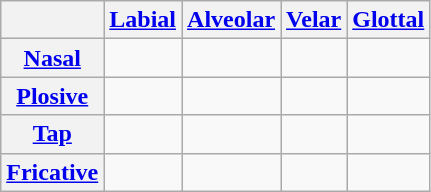<table class="wikitable" style="text-align:center;">
<tr>
<th></th>
<th><a href='#'>Labial</a></th>
<th><a href='#'>Alveolar</a></th>
<th><a href='#'>Velar</a></th>
<th><a href='#'>Glottal</a></th>
</tr>
<tr>
<th><a href='#'>Nasal</a></th>
<td></td>
<td></td>
<td></td>
<td></td>
</tr>
<tr>
<th><a href='#'>Plosive</a></th>
<td></td>
<td></td>
<td></td>
<td></td>
</tr>
<tr>
<th><a href='#'>Tap</a></th>
<td></td>
<td></td>
<td></td>
<td></td>
</tr>
<tr>
<th><a href='#'>Fricative</a></th>
<td>  </td>
<td></td>
<td></td>
<td></td>
</tr>
</table>
